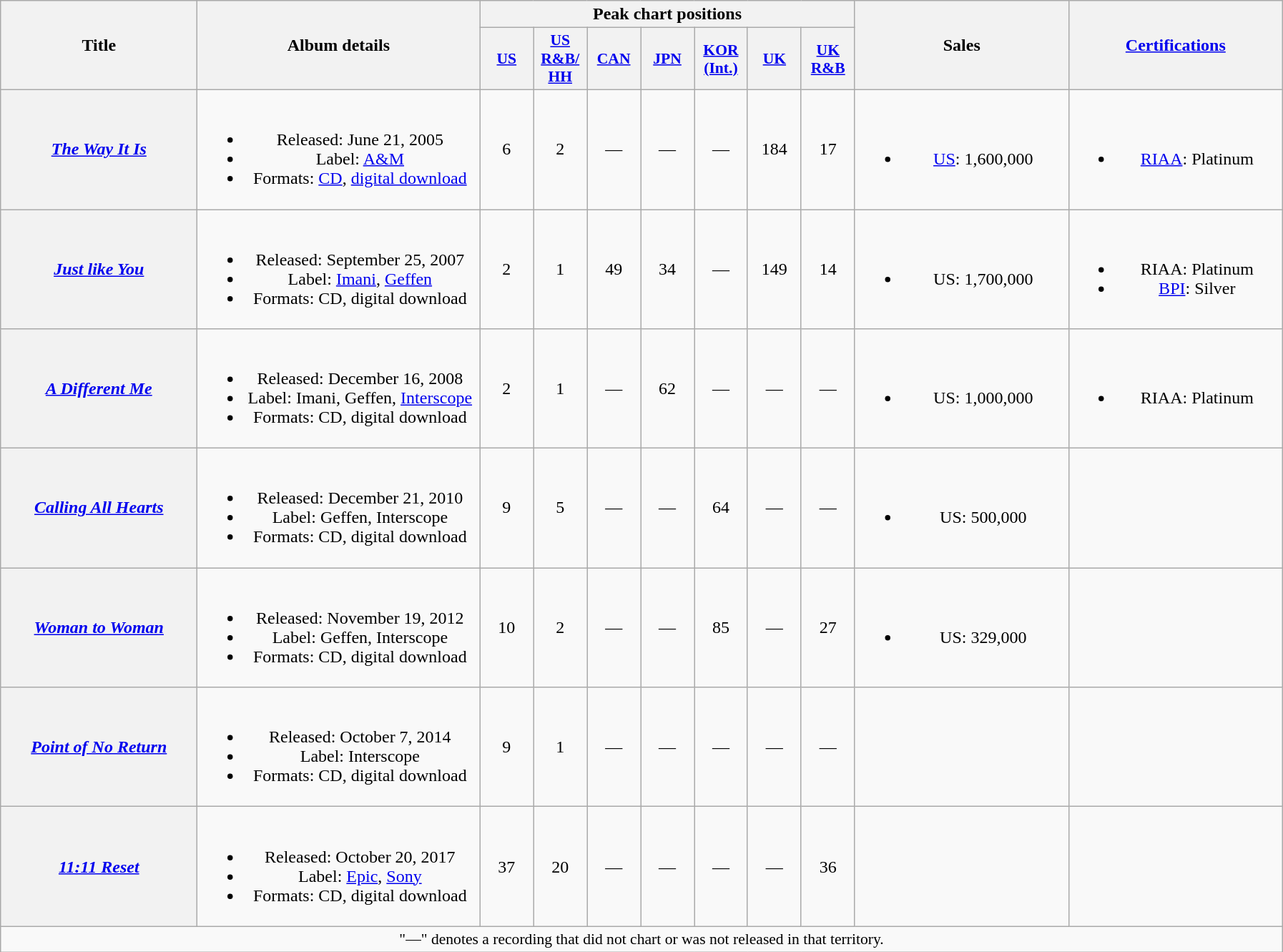<table class="wikitable plainrowheaders" style="text-align:center;">
<tr>
<th scope="col" rowspan="2" style="width:11em;">Title</th>
<th scope="col" rowspan="2" style="width:16em;">Album details</th>
<th scope="col" colspan="7">Peak chart positions</th>
<th scope="col" rowspan="2" style="width:12em;">Sales</th>
<th scope="col" rowspan="2" style="width:12em;"><a href='#'>Certifications</a></th>
</tr>
<tr>
<th scope="col" style="width:3em;font-size:90%;"><a href='#'>US</a><br></th>
<th scope="col" style="width:3em;font-size:90%;"><a href='#'>US<br>R&B/<br>HH</a><br></th>
<th scope="col" style="width:3em;font-size:90%;"><a href='#'>CAN</a><br></th>
<th style="width:3em;font-size:90%;"><a href='#'>JPN</a><br></th>
<th scope="col" style="width:3em;font-size:90%;"><a href='#'>KOR<br>(Int.)</a><br></th>
<th scope="col" style="width:3em;font-size:90%;"><a href='#'>UK</a><br></th>
<th scope="col" style="width:3em;font-size:90%;"><a href='#'>UK<br>R&B</a><br></th>
</tr>
<tr>
<th scope="row"><em><a href='#'>The Way It Is</a></em></th>
<td><br><ul><li>Released: June 21, 2005</li><li>Label: <a href='#'>A&M</a></li><li>Formats: <a href='#'>CD</a>, <a href='#'>digital download</a></li></ul></td>
<td>6</td>
<td>2</td>
<td>—</td>
<td>—</td>
<td>—</td>
<td>184</td>
<td>17</td>
<td><br><ul><li><a href='#'>US</a>: 1,600,000</li></ul></td>
<td><br><ul><li><a href='#'>RIAA</a>: Platinum</li></ul></td>
</tr>
<tr>
<th scope="row"><em><a href='#'>Just like You</a></em></th>
<td><br><ul><li>Released: September 25, 2007</li><li>Label: <a href='#'>Imani</a>, <a href='#'>Geffen</a></li><li>Formats: CD, digital download</li></ul></td>
<td>2</td>
<td>1</td>
<td>49</td>
<td>34</td>
<td>—</td>
<td>149</td>
<td>14</td>
<td><br><ul><li>US: 1,700,000</li></ul></td>
<td><br><ul><li>RIAA: Platinum</li><li><a href='#'>BPI</a>: Silver</li></ul></td>
</tr>
<tr>
<th scope="row"><em><a href='#'>A Different Me</a></em></th>
<td><br><ul><li>Released: December 16, 2008</li><li>Label: Imani, Geffen, <a href='#'>Interscope</a></li><li>Formats: CD, digital download</li></ul></td>
<td>2</td>
<td>1</td>
<td>—</td>
<td>62</td>
<td>—</td>
<td>—</td>
<td>—</td>
<td><br><ul><li>US: 1,000,000</li></ul></td>
<td><br><ul><li>RIAA: Platinum</li></ul></td>
</tr>
<tr>
<th scope="row"><em><a href='#'>Calling All Hearts</a></em></th>
<td><br><ul><li>Released: December 21, 2010</li><li>Label: Geffen, Interscope</li><li>Formats: CD, digital download</li></ul></td>
<td>9</td>
<td>5</td>
<td>—</td>
<td>—</td>
<td>64</td>
<td>—</td>
<td>—</td>
<td><br><ul><li>US: 500,000</li></ul></td>
<td></td>
</tr>
<tr>
<th scope="row"><em><a href='#'>Woman to Woman</a></em></th>
<td><br><ul><li>Released: November 19, 2012</li><li>Label: Geffen, Interscope</li><li>Formats: CD, digital download</li></ul></td>
<td>10</td>
<td>2</td>
<td>—</td>
<td>—</td>
<td>85</td>
<td>—</td>
<td>27</td>
<td><br><ul><li>US: 329,000</li></ul></td>
<td></td>
</tr>
<tr>
<th scope="row"><em><a href='#'>Point of No Return</a></em></th>
<td><br><ul><li>Released: October 7, 2014</li><li>Label: Interscope</li><li>Formats: CD, digital download</li></ul></td>
<td>9</td>
<td>1</td>
<td>—</td>
<td>—</td>
<td>—</td>
<td>—</td>
<td>—</td>
<td></td>
<td></td>
</tr>
<tr>
<th scope="row"><em><a href='#'>11:11 Reset</a></em></th>
<td><br><ul><li>Released: October 20, 2017</li><li>Label: <a href='#'>Epic</a>, <a href='#'>Sony</a></li><li>Formats: CD, digital download</li></ul></td>
<td>37</td>
<td>20</td>
<td>—</td>
<td>—</td>
<td>—</td>
<td>—</td>
<td>36</td>
<td></td>
<td></td>
</tr>
<tr>
<td colspan="14" style="font-size:90%">"—" denotes a recording that did not chart or was not released in that territory.</td>
</tr>
</table>
